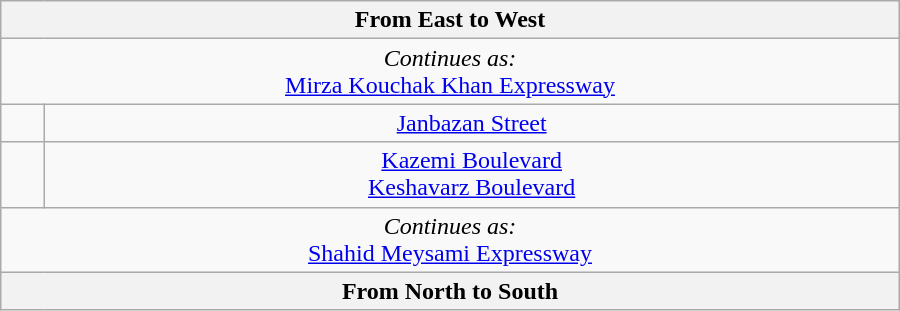<table class="wikitable" style="text-align:center" width="600px">
<tr>
<th text-align="center" colspan="3"> From East to West </th>
</tr>
<tr>
<td colspan="7" align="center"><em>Continues as:</em><br> <a href='#'>Mirza Kouchak Khan Expressway</a></td>
</tr>
<tr>
<td><br></td>
<td> <a href='#'>Janbazan Street</a><br></td>
</tr>
<tr>
<td><br></td>
<td> <a href='#'>Kazemi Boulevard</a><br> <a href='#'>Keshavarz Boulevard</a></td>
</tr>
<tr>
<td colspan="7" align="center"><em>Continues as:</em><br> <a href='#'>Shahid Meysami Expressway</a></td>
</tr>
<tr>
<th text-align="center" colspan="3"> From North to South </th>
</tr>
</table>
